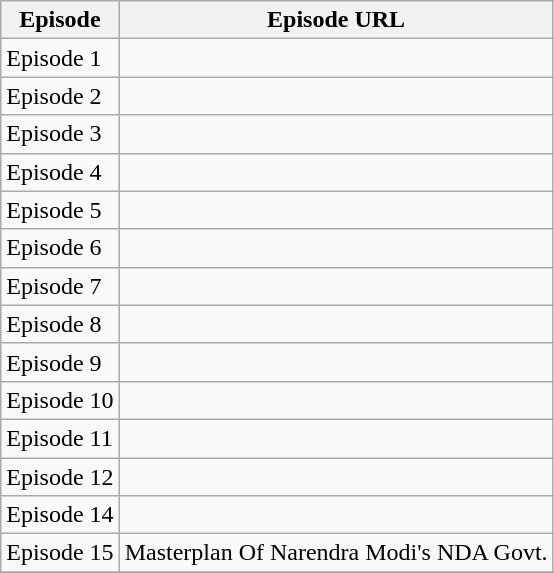<table class="wikitable sortable">
<tr>
<th>Episode</th>
<th>Episode URL</th>
</tr>
<tr>
<td>Episode 1</td>
<td></td>
</tr>
<tr>
<td>Episode 2</td>
<td></td>
</tr>
<tr>
<td>Episode 3</td>
<td></td>
</tr>
<tr>
<td>Episode 4</td>
<td></td>
</tr>
<tr>
<td>Episode 5</td>
<td></td>
</tr>
<tr>
<td>Episode 6</td>
<td></td>
</tr>
<tr>
<td>Episode 7</td>
<td></td>
</tr>
<tr>
<td>Episode 8</td>
<td></td>
</tr>
<tr>
<td>Episode 9</td>
<td></td>
</tr>
<tr>
<td>Episode 10</td>
<td></td>
</tr>
<tr>
<td>Episode 11</td>
<td></td>
</tr>
<tr>
<td>Episode 12</td>
<td></td>
</tr>
<tr>
<td>Episode 14</td>
<td></td>
</tr>
<tr>
<td>Episode 15</td>
<td>Masterplan Of Narendra Modi's NDA Govt.</td>
</tr>
<tr>
</tr>
</table>
